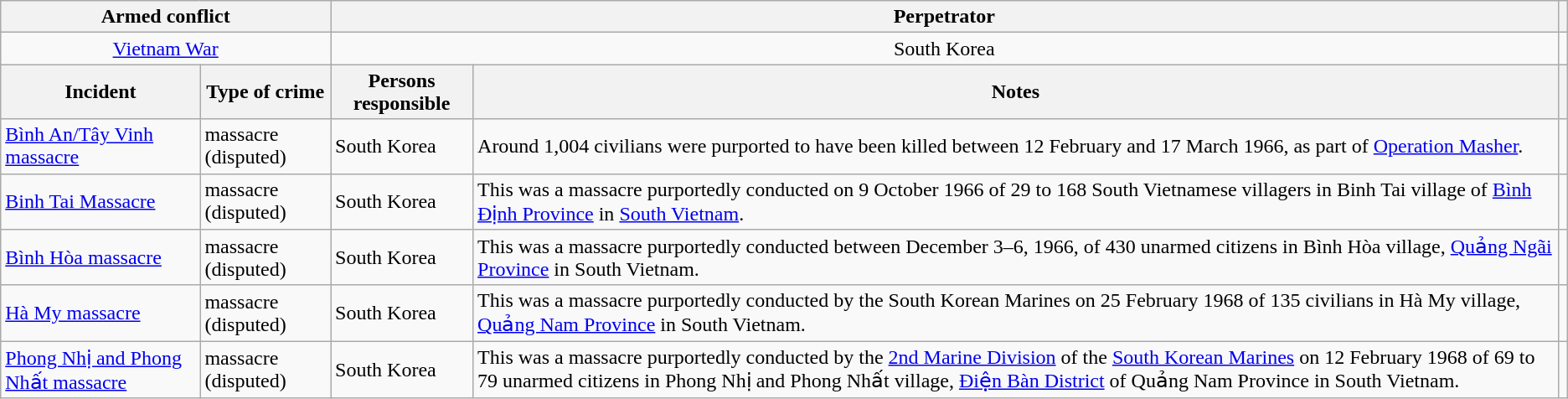<table class="wikitable">
<tr>
<th colspan="2">Armed conflict</th>
<th colspan="2">Perpetrator</th>
<th></th>
</tr>
<tr style="text-align:center;">
<td colspan="2"><a href='#'>Vietnam War</a></td>
<td colspan="2">South Korea</td>
<td></td>
</tr>
<tr>
<th>Incident</th>
<th>Type of crime</th>
<th>Persons responsible</th>
<th>Notes</th>
<th></th>
</tr>
<tr>
<td><a href='#'>Bình An/Tây Vinh massacre</a></td>
<td>massacre (disputed)</td>
<td>South Korea</td>
<td>Around 1,004 civilians were purported to have been killed between 12 February and 17 March 1966, as part of <a href='#'>Operation Masher</a>.</td>
<td></td>
</tr>
<tr>
<td><a href='#'>Binh Tai Massacre</a></td>
<td>massacre (disputed)</td>
<td>South Korea</td>
<td>This was a massacre purportedly conducted on 9 October 1966 of 29 to 168 South Vietnamese villagers in Binh Tai village of <a href='#'>Bình Định Province</a> in <a href='#'>South Vietnam</a>.</td>
<td></td>
</tr>
<tr>
<td><a href='#'>Bình Hòa massacre</a></td>
<td>massacre (disputed)</td>
<td>South Korea</td>
<td>This was a massacre purportedly conducted between December 3–6, 1966, of 430 unarmed citizens in Bình Hòa village, <a href='#'>Quảng Ngãi Province</a> in South Vietnam.</td>
<td></td>
</tr>
<tr>
<td><a href='#'>Hà My massacre</a></td>
<td>massacre (disputed)</td>
<td>South Korea</td>
<td>This was a massacre purportedly conducted by the South Korean Marines on 25 February 1968 of 135 civilians in Hà My village, <a href='#'>Quảng Nam Province</a> in South Vietnam.</td>
<td></td>
</tr>
<tr>
<td><a href='#'>Phong Nhị and Phong Nhất massacre</a></td>
<td>massacre (disputed)</td>
<td>South Korea</td>
<td>This was a massacre purportedly conducted by the <a href='#'>2nd Marine Division</a> of the <a href='#'>South Korean Marines</a> on 12 February 1968 of 69 to 79 unarmed citizens in Phong Nhị and Phong Nhất village, <a href='#'>Điện Bàn District</a> of Quảng Nam Province in South Vietnam.</td>
<td></td>
</tr>
</table>
